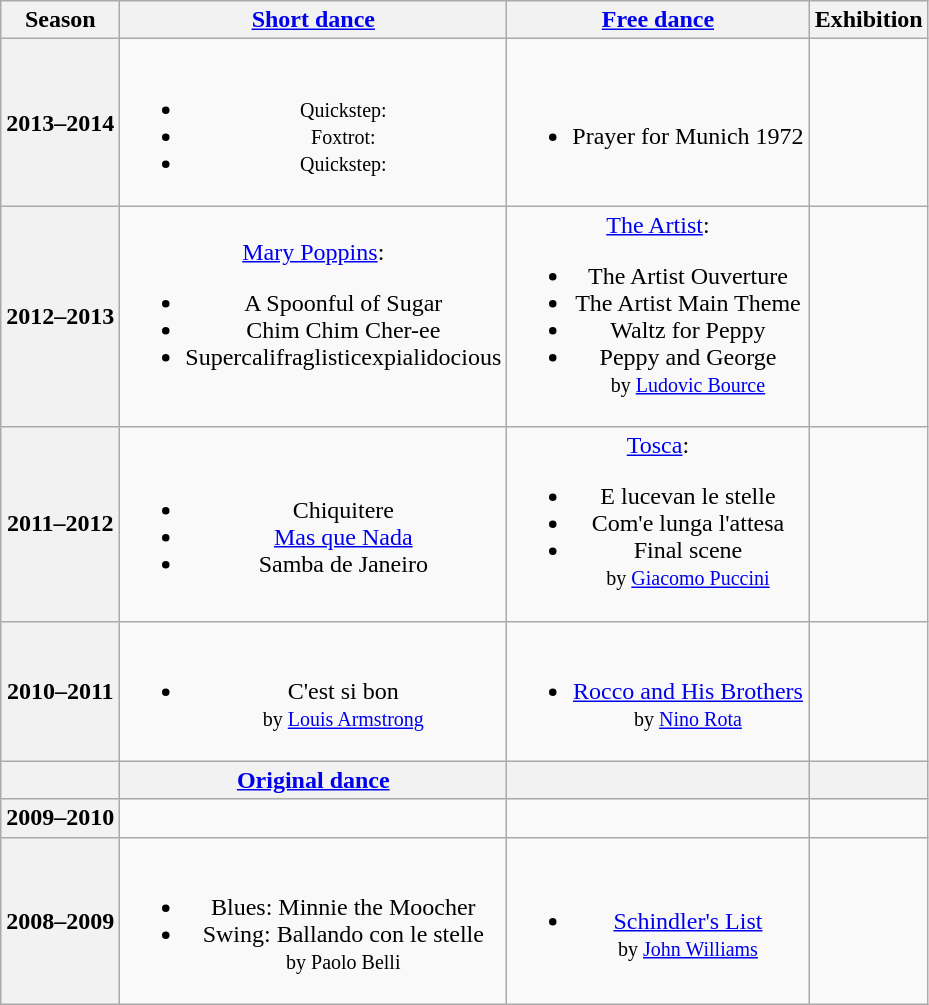<table class="wikitable" style="text-align:center">
<tr>
<th>Season</th>
<th><a href='#'>Short dance</a></th>
<th><a href='#'>Free dance</a></th>
<th>Exhibition</th>
</tr>
<tr>
<th>2013–2014 <br> </th>
<td><br><ul><li><small>Quickstep:</small></li><li><small>Foxtrot:</small></li><li><small>Quickstep:</small></li></ul></td>
<td><br><ul><li>Prayer for Munich 1972</li></ul></td>
<td></td>
</tr>
<tr>
<th>2012–2013 <br> </th>
<td><a href='#'>Mary Poppins</a>:<br><ul><li>A Spoonful of Sugar</li><li>Chim Chim Cher-ee</li><li>Supercalifraglisticexpialidocious</li></ul></td>
<td><a href='#'>The Artist</a>:<br><ul><li>The Artist Ouverture</li><li>The Artist Main Theme</li><li>Waltz for Peppy</li><li>Peppy and George <br><small> by <a href='#'>Ludovic Bource</a> </small></li></ul></td>
<td></td>
</tr>
<tr>
<th>2011–2012 <br> </th>
<td><br><ul><li>Chiquitere</li><li><a href='#'>Mas que Nada</a></li><li>Samba de Janeiro</li></ul></td>
<td><a href='#'>Tosca</a>:<br><ul><li>E lucevan le stelle</li><li>Com'e lunga l'attesa</li><li>Final scene <br><small> by <a href='#'>Giacomo Puccini</a> </small></li></ul></td>
<td></td>
</tr>
<tr>
<th>2010–2011</th>
<td><br><ul><li>C'est si bon <br><small> by <a href='#'>Louis Armstrong</a> </small></li></ul></td>
<td><br><ul><li><a href='#'>Rocco and His Brothers</a> <br><small> by <a href='#'>Nino Rota</a> </small></li></ul></td>
<td></td>
</tr>
<tr>
<th></th>
<th><a href='#'>Original dance</a></th>
<th></th>
<th></th>
</tr>
<tr>
<th>2009–2010</th>
<td></td>
<td></td>
<td></td>
</tr>
<tr>
<th>2008–2009 <br> </th>
<td><br><ul><li>Blues: Minnie the Moocher</li><li>Swing: Ballando con le stelle <br><small> by Paolo Belli </small></li></ul></td>
<td><br><ul><li><a href='#'>Schindler's List</a> <br><small> by <a href='#'>John Williams</a> </small></li></ul></td>
<td></td>
</tr>
</table>
